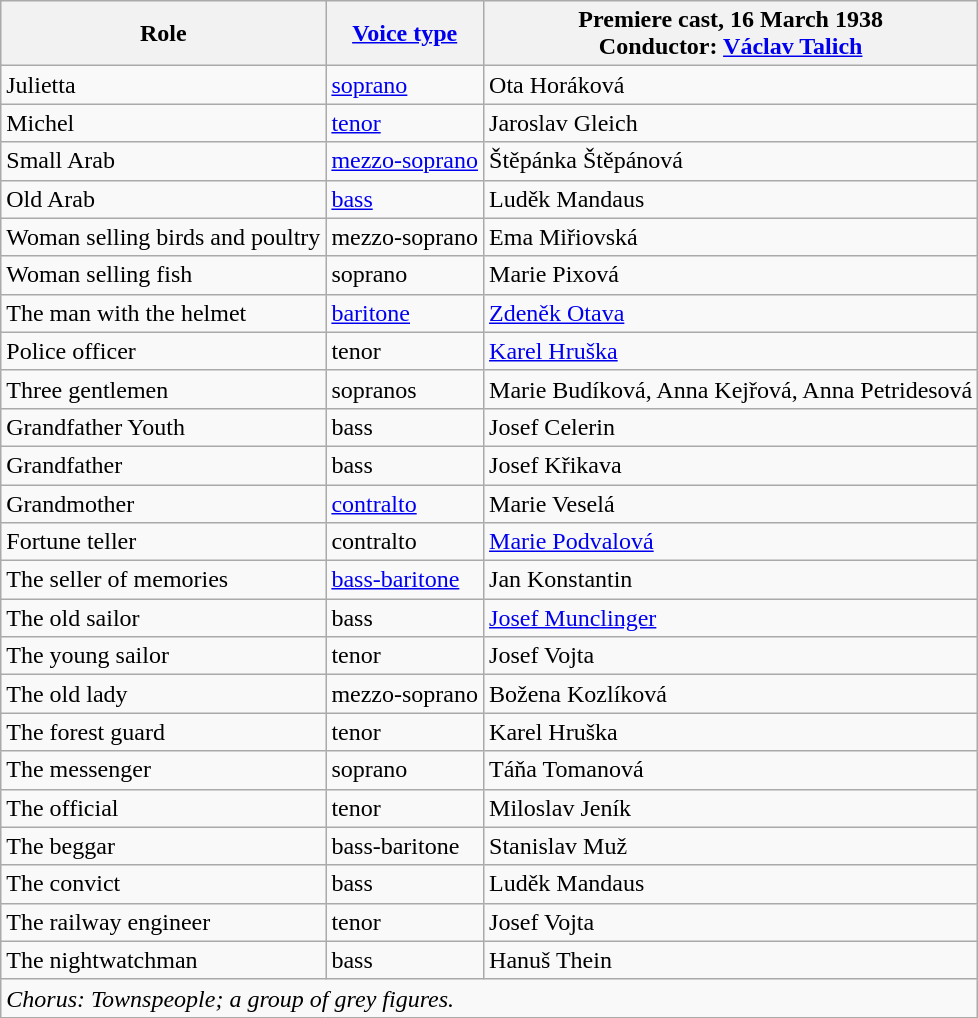<table class="wikitable">
<tr>
<th>Role</th>
<th><a href='#'>Voice type</a></th>
<th>Premiere cast, 16 March 1938<br>Conductor: <a href='#'>Václav Talich</a></th>
</tr>
<tr>
<td>Julietta</td>
<td><a href='#'>soprano</a></td>
<td>Ota Horáková</td>
</tr>
<tr>
<td>Michel</td>
<td><a href='#'>tenor</a></td>
<td>Jaroslav Gleich</td>
</tr>
<tr>
<td>Small Arab</td>
<td><a href='#'>mezzo-soprano</a></td>
<td>Štěpánka Štěpánová</td>
</tr>
<tr>
<td>Old Arab</td>
<td><a href='#'>bass</a></td>
<td>Luděk Mandaus</td>
</tr>
<tr>
<td>Woman selling birds and poultry</td>
<td>mezzo-soprano</td>
<td>Ema Miřiovská</td>
</tr>
<tr>
<td>Woman selling fish</td>
<td>soprano</td>
<td>Marie Pixová</td>
</tr>
<tr>
<td>The man with the helmet</td>
<td><a href='#'>baritone</a></td>
<td><a href='#'>Zdeněk Otava</a></td>
</tr>
<tr>
<td>Police officer</td>
<td>tenor</td>
<td><a href='#'>Karel Hruška</a></td>
</tr>
<tr>
<td>Three gentlemen</td>
<td>sopranos</td>
<td>Marie Budíková, Anna Kejřová, Anna Petridesová</td>
</tr>
<tr>
<td>Grandfather Youth</td>
<td>bass</td>
<td>Josef Celerin</td>
</tr>
<tr>
<td>Grandfather</td>
<td>bass</td>
<td>Josef Křikava</td>
</tr>
<tr>
<td>Grandmother</td>
<td><a href='#'>contralto</a></td>
<td>Marie Veselá</td>
</tr>
<tr>
<td>Fortune teller</td>
<td>contralto</td>
<td><a href='#'>Marie Podvalová</a></td>
</tr>
<tr>
<td>The seller of memories</td>
<td><a href='#'>bass-baritone</a></td>
<td>Jan Konstantin</td>
</tr>
<tr>
<td>The old sailor</td>
<td>bass</td>
<td><a href='#'>Josef Munclinger</a></td>
</tr>
<tr>
<td>The young sailor</td>
<td>tenor</td>
<td>Josef Vojta</td>
</tr>
<tr>
<td>The old lady</td>
<td>mezzo-soprano</td>
<td>Božena Kozlíková</td>
</tr>
<tr>
<td>The forest guard</td>
<td>tenor</td>
<td>Karel Hruška</td>
</tr>
<tr>
<td>The messenger</td>
<td>soprano</td>
<td>Táňa Tomanová</td>
</tr>
<tr>
<td>The official</td>
<td>tenor</td>
<td>Miloslav Jeník</td>
</tr>
<tr>
<td>The beggar</td>
<td>bass-baritone</td>
<td>Stanislav Muž</td>
</tr>
<tr>
<td>The convict</td>
<td>bass</td>
<td>Luděk Mandaus</td>
</tr>
<tr>
<td>The railway engineer</td>
<td>tenor</td>
<td>Josef Vojta</td>
</tr>
<tr>
<td>The nightwatchman</td>
<td>bass</td>
<td>Hanuš Thein</td>
</tr>
<tr>
<td colspan="3"><em>Chorus: Townspeople; a group of grey figures.</em></td>
</tr>
</table>
